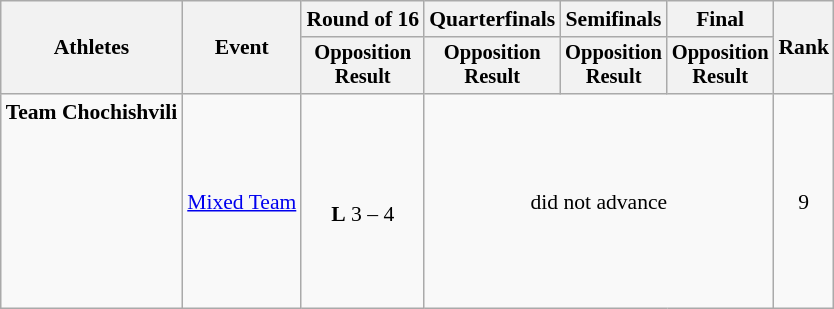<table class="wikitable" style="font-size:90%">
<tr>
<th rowspan="2">Athletes</th>
<th rowspan="2">Event</th>
<th>Round of 16</th>
<th>Quarterfinals</th>
<th>Semifinals</th>
<th>Final</th>
<th rowspan=2>Rank</th>
</tr>
<tr style="font-size:95%">
<th>Opposition<br>Result</th>
<th>Opposition<br>Result</th>
<th>Opposition<br>Result</th>
<th>Opposition<br>Result</th>
</tr>
<tr align=center>
<td align=left><strong>Team Chochishvili</strong><br><br><br><br><br><br><br><br></td>
<td align=left><a href='#'>Mixed Team</a></td>
<td><br><strong>L</strong> 3 – 4</td>
<td colspan=3>did not advance</td>
<td>9</td>
</tr>
</table>
